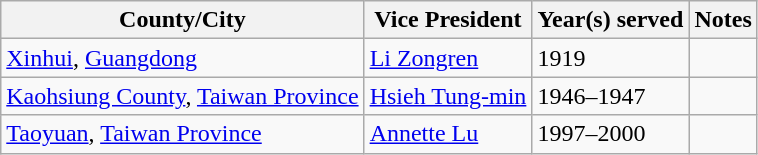<table class=wikitable>
<tr>
<th>County/City</th>
<th>Vice President</th>
<th>Year(s) served</th>
<th>Notes</th>
</tr>
<tr>
<td><a href='#'>Xinhui</a>, <a href='#'>Guangdong</a></td>
<td><a href='#'>Li Zongren</a></td>
<td>1919</td>
<td></td>
</tr>
<tr>
<td><a href='#'>Kaohsiung County</a>, <a href='#'>Taiwan Province</a></td>
<td><a href='#'>Hsieh Tung-min</a></td>
<td>1946–1947</td>
<td></td>
</tr>
<tr>
<td><a href='#'>Taoyuan</a>, <a href='#'>Taiwan Province</a></td>
<td><a href='#'>Annette Lu</a></td>
<td>1997–2000</td>
<td></td>
</tr>
</table>
